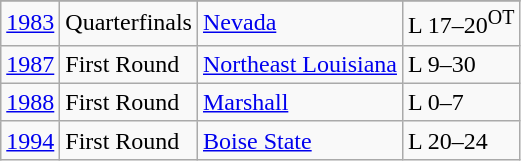<table class="wikitable">
<tr>
</tr>
<tr>
<td><a href='#'>1983</a></td>
<td>Quarterfinals</td>
<td><a href='#'>Nevada</a></td>
<td>L 17–20<sup>OT</sup></td>
</tr>
<tr>
<td><a href='#'>1987</a></td>
<td>First Round</td>
<td><a href='#'>Northeast Louisiana</a></td>
<td>L 9–30</td>
</tr>
<tr>
<td><a href='#'>1988</a></td>
<td>First Round</td>
<td><a href='#'>Marshall</a></td>
<td>L 0–7</td>
</tr>
<tr>
<td><a href='#'>1994</a></td>
<td>First Round</td>
<td><a href='#'>Boise State</a></td>
<td>L 20–24</td>
</tr>
</table>
